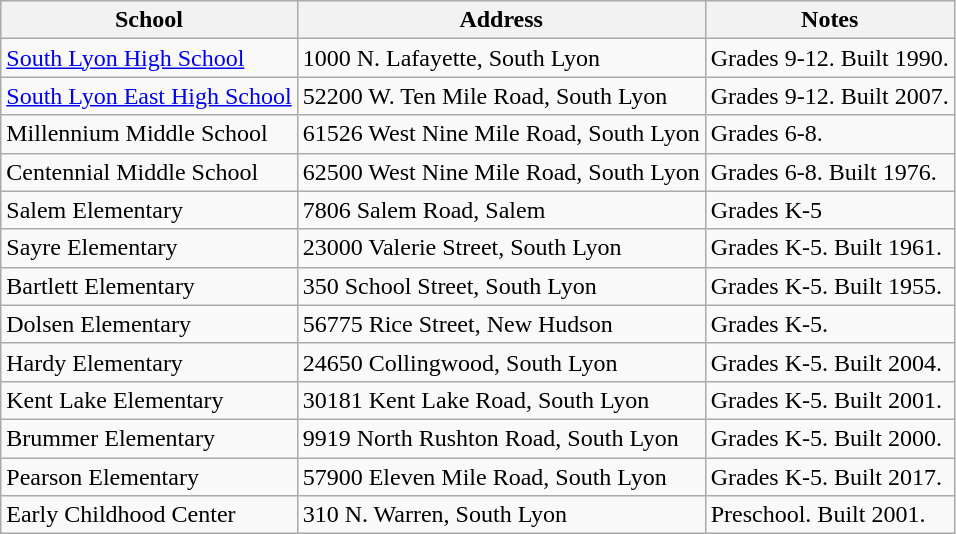<table class="wikitable">
<tr>
<th>School</th>
<th>Address</th>
<th>Notes</th>
</tr>
<tr>
<td><a href='#'>South Lyon High School</a></td>
<td>1000 N. Lafayette, South Lyon</td>
<td>Grades 9-12. Built 1990.</td>
</tr>
<tr>
<td><a href='#'>South Lyon East High School</a></td>
<td>52200 W. Ten Mile Road, South Lyon</td>
<td>Grades 9-12. Built 2007.</td>
</tr>
<tr>
<td>Millennium Middle School</td>
<td>61526 West Nine Mile Road, South Lyon</td>
<td>Grades 6-8.</td>
</tr>
<tr>
<td>Centennial Middle School</td>
<td>62500 West Nine Mile Road, South Lyon</td>
<td>Grades 6-8. Built 1976.</td>
</tr>
<tr>
<td>Salem Elementary</td>
<td>7806 Salem Road, Salem</td>
<td>Grades K-5</td>
</tr>
<tr>
<td>Sayre Elementary</td>
<td>23000 Valerie Street, South Lyon</td>
<td>Grades K-5. Built 1961.</td>
</tr>
<tr>
<td>Bartlett Elementary</td>
<td>350 School Street, South Lyon</td>
<td>Grades K-5. Built 1955.</td>
</tr>
<tr>
<td>Dolsen Elementary</td>
<td>56775 Rice Street, New Hudson</td>
<td>Grades K-5.</td>
</tr>
<tr>
<td>Hardy Elementary</td>
<td>24650 Collingwood, South Lyon</td>
<td>Grades K-5. Built 2004.</td>
</tr>
<tr>
<td>Kent Lake Elementary</td>
<td>30181 Kent Lake Road, South Lyon</td>
<td>Grades K-5. Built 2001.</td>
</tr>
<tr>
<td>Brummer Elementary</td>
<td>9919 North Rushton Road, South Lyon</td>
<td>Grades K-5. Built 2000.</td>
</tr>
<tr>
<td>Pearson Elementary</td>
<td>57900 Eleven Mile Road, South Lyon</td>
<td>Grades K-5. Built 2017.</td>
</tr>
<tr>
<td>Early Childhood Center</td>
<td>310 N. Warren, South Lyon</td>
<td>Preschool. Built 2001.</td>
</tr>
</table>
